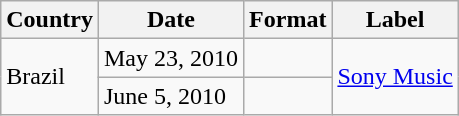<table class="wikitable plainrowheaders">
<tr>
<th scope="col">Country</th>
<th scope="col">Date</th>
<th scope="col">Format</th>
<th scope="col">Label</th>
</tr>
<tr>
<td rowspan="2">Brazil</td>
<td rowspan="1">May 23, 2010</td>
<td rowspan="1"></td>
<td rowspan="2"><a href='#'>Sony Music</a></td>
</tr>
<tr>
<td rowspan="1">June 5, 2010</td>
<td rowspan="1"></td>
</tr>
</table>
